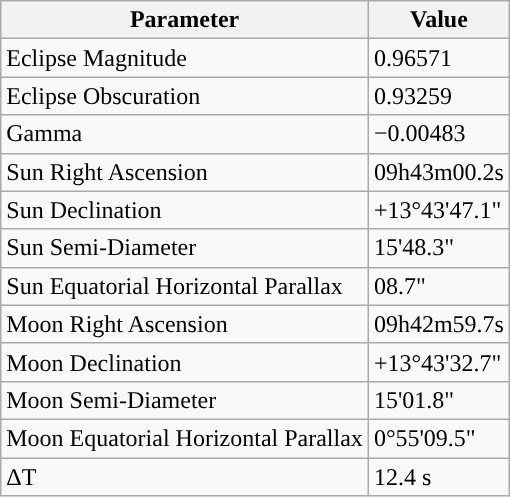<table class="wikitable">
<tr>
<th>Parameter</th>
<th>Value</th>
</tr>
<tr>
<td>Eclipse Magnitude</td>
<td>0.96571</td>
</tr>
<tr>
<td>Eclipse Obscuration</td>
<td>0.93259</td>
</tr>
<tr>
<td>Gamma</td>
<td>−0.00483</td>
</tr>
<tr>
<td>Sun Right Ascension</td>
<td>09h43m00.2s</td>
</tr>
<tr>
<td>Sun Declination</td>
<td>+13°43'47.1"</td>
</tr>
<tr>
<td>Sun Semi-Diameter</td>
<td>15'48.3"</td>
</tr>
<tr>
<td>Sun Equatorial Horizontal Parallax</td>
<td>08.7"</td>
</tr>
<tr>
<td>Moon Right Ascension</td>
<td>09h42m59.7s</td>
</tr>
<tr>
<td>Moon Declination</td>
<td>+13°43'32.7"</td>
</tr>
<tr>
<td>Moon Semi-Diameter</td>
<td>15'01.8"</td>
</tr>
<tr>
<td>Moon Equatorial Horizontal Parallax</td>
<td>0°55'09.5"</td>
</tr>
<tr>
<td>ΔT</td>
<td>12.4 s</td>
</tr>
</table>
